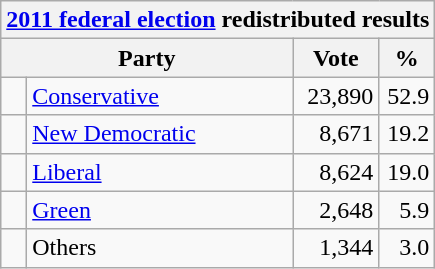<table class="wikitable">
<tr>
<th colspan="4"><a href='#'>2011 federal election</a> redistributed results</th>
</tr>
<tr>
<th bgcolor="#DDDDFF" width="130px" colspan="2">Party</th>
<th bgcolor="#DDDDFF" width="50px">Vote</th>
<th bgcolor="#DDDDFF" width="30px">%</th>
</tr>
<tr>
<td> </td>
<td><a href='#'>Conservative</a></td>
<td align=right>23,890</td>
<td align=right>52.9</td>
</tr>
<tr>
<td> </td>
<td><a href='#'>New Democratic</a></td>
<td align=right>8,671</td>
<td align=right>19.2</td>
</tr>
<tr>
<td> </td>
<td><a href='#'>Liberal</a></td>
<td align=right>8,624</td>
<td align=right>19.0</td>
</tr>
<tr>
<td> </td>
<td><a href='#'>Green</a></td>
<td align=right>2,648</td>
<td align=right>5.9</td>
</tr>
<tr>
<td> </td>
<td>Others</td>
<td align=right>1,344</td>
<td align=right>3.0</td>
</tr>
</table>
